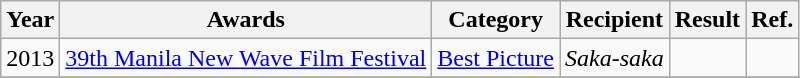<table class="wikitable">
<tr>
<th>Year</th>
<th>Awards</th>
<th>Category</th>
<th>Recipient</th>
<th>Result</th>
<th>Ref.</th>
</tr>
<tr>
<td>2013</td>
<td><a href='#'>39th Manila New Wave Film Festival</a></td>
<td><a href='#'>Best Picture</a></td>
<td><em>Saka-saka</em></td>
<td></td>
<td></td>
</tr>
<tr>
</tr>
</table>
